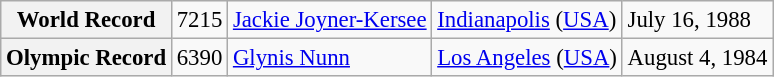<table class="wikitable" style="font-size:95%;">
<tr>
<th>World Record</th>
<td>7215</td>
<td> <a href='#'>Jackie Joyner-Kersee</a></td>
<td><a href='#'>Indianapolis</a> (<a href='#'>USA</a>)</td>
<td>July 16, 1988</td>
</tr>
<tr>
<th>Olympic Record</th>
<td>6390</td>
<td> <a href='#'>Glynis Nunn</a></td>
<td><a href='#'>Los Angeles</a> (<a href='#'>USA</a>)</td>
<td>August 4, 1984</td>
</tr>
</table>
